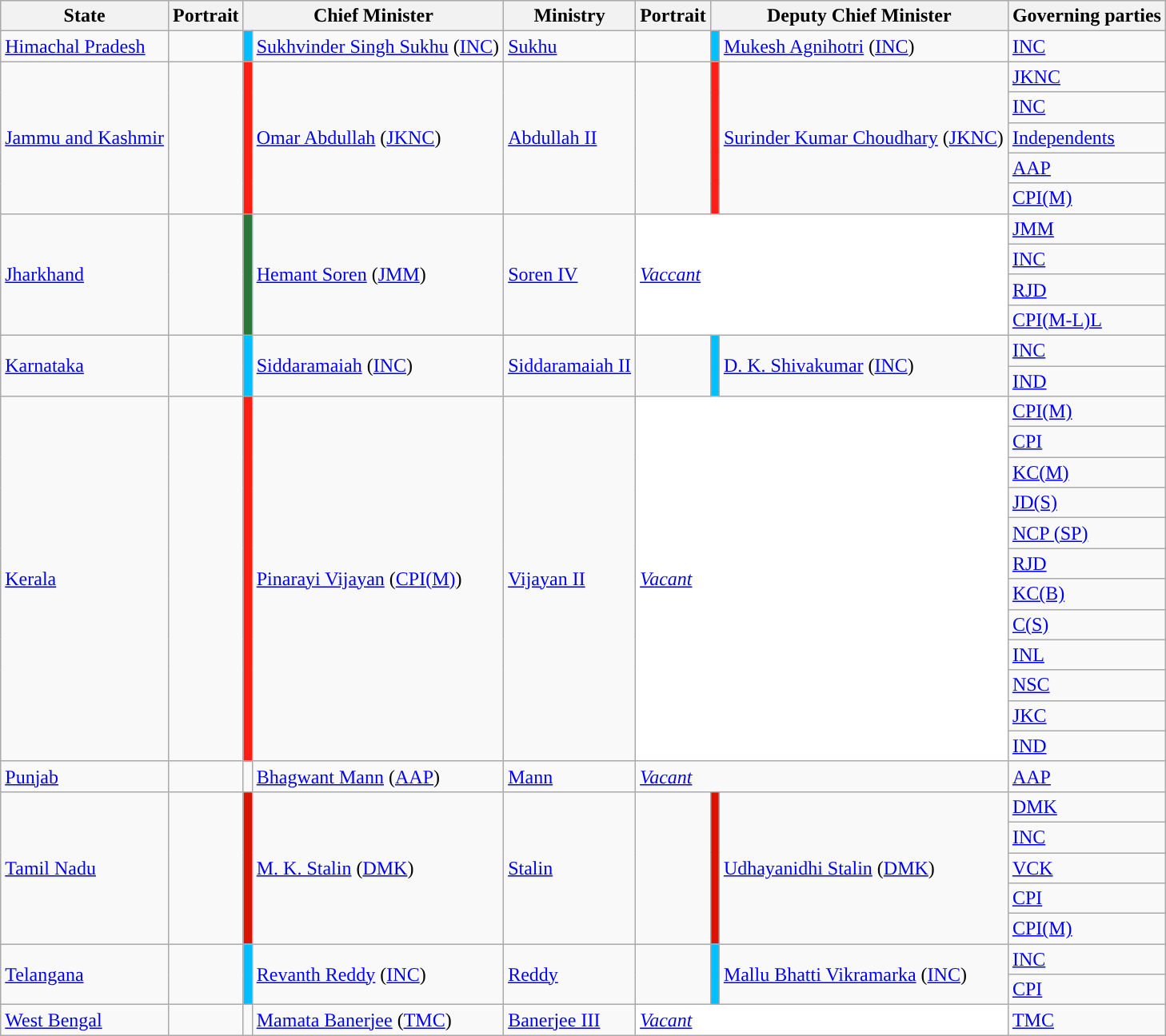<table class="wikitable sortable">
<tr>
<th>State</th>
<th>Portrait</th>
<th colspan="2">Chief Minister</th>
<th>Ministry</th>
<th>Portrait</th>
<th colspan="2">Deputy Chief Minister</th>
<th>Governing parties</th>
</tr>
<tr>
<td><a href='#'>Himachal Pradesh</a></td>
<td></td>
<td style="background:#00BFFF;"></td>
<td><a href='#'>Sukhvinder Singh Sukhu</a> (<a href='#'>INC</a>)</td>
<td><a href='#'>Sukhu</a></td>
<td></td>
<td style="background:#00BFFF;"></td>
<td><a href='#'>Mukesh Agnihotri</a> (<a href='#'>INC</a>)</td>
<td><a href='#'>INC</a></td>
</tr>
<tr>
<td rowspan="5"><a href='#'>Jammu and Kashmir</a></td>
<td rowspan="5"></td>
<td rowspan="5" style="background:#FF1D15;"></td>
<td rowspan="5"><a href='#'>Omar Abdullah</a> (<a href='#'>JKNC</a>)</td>
<td rowspan="5"><a href='#'>Abdullah II</a></td>
<td rowspan="5"></td>
<td rowspan="5" style="background:#FF1D15;"></td>
<td rowspan="5"><a href='#'>Surinder Kumar Choudhary</a> (<a href='#'>JKNC</a>)</td>
<td><a href='#'>JKNC</a></td>
</tr>
<tr>
<td><a href='#'>INC</a></td>
</tr>
<tr>
<td><a href='#'>Independents</a></td>
</tr>
<tr>
<td><a href='#'>AAP</a></td>
</tr>
<tr>
<td><a href='#'>CPI(M)</a></td>
</tr>
<tr>
<td rowspan="4"><a href='#'>Jharkhand</a></td>
<td rowspan="4"></td>
<td rowspan="4" style="background:#2E7539;"></td>
<td rowspan="4"><a href='#'>Hemant Soren</a> (<a href='#'>JMM</a>)</td>
<td rowspan="4"><a href='#'>Soren IV</a></td>
<td colspan="3" rowspan="4" style="background:#FFFFFF;"><em><a href='#'>Vaccant</a></em></td>
<td><a href='#'>JMM</a></td>
</tr>
<tr>
<td><a href='#'>INC</a></td>
</tr>
<tr>
<td><a href='#'>RJD</a></td>
</tr>
<tr>
<td><a href='#'>CPI(M-L)L</a></td>
</tr>
<tr>
<td rowspan="2"><a href='#'>Karnataka</a></td>
<td rowspan="2"></td>
<td rowspan="2" style="background:#00BFFF;"></td>
<td rowspan="2"><a href='#'>Siddaramaiah</a> (<a href='#'>INC</a>)</td>
<td rowspan="2"><a href='#'>Siddaramaiah II</a></td>
<td rowspan="2"></td>
<td rowspan="2" style="background:#00BFFF;"></td>
<td rowspan="2"><a href='#'>D. K. Shivakumar</a> (<a href='#'>INC</a>)</td>
<td><a href='#'>INC</a></td>
</tr>
<tr>
<td><a href='#'>IND</a></td>
</tr>
<tr>
<td rowspan="12"><a href='#'>Kerala</a></td>
<td rowspan="12"></td>
<td rowspan="12" style="background:#FF1D15;"></td>
<td rowspan="12"><a href='#'>Pinarayi Vijayan</a> (<a href='#'>CPI(M)</a>)</td>
<td rowspan="12"><a href='#'>Vijayan II</a></td>
<td colspan="3" rowspan="12" style="background:#FFFFFF;"><em><a href='#'>Vacant</a></em></td>
<td><a href='#'>CPI(M)</a></td>
</tr>
<tr>
<td><a href='#'>CPI</a></td>
</tr>
<tr>
<td><a href='#'>KC(M)</a></td>
</tr>
<tr>
<td><a href='#'>JD(S)</a></td>
</tr>
<tr>
<td><a href='#'>NCP (SP)</a></td>
</tr>
<tr>
<td><a href='#'>RJD</a></td>
</tr>
<tr>
<td><a href='#'>KC(B)</a></td>
</tr>
<tr>
<td><a href='#'>C(S)</a></td>
</tr>
<tr>
<td><a href='#'>INL</a></td>
</tr>
<tr>
<td><a href='#'>NSC</a></td>
</tr>
<tr>
<td><a href='#'>JKC</a></td>
</tr>
<tr>
<td><a href='#'>IND</a></td>
</tr>
<tr>
<td><a href='#'>Punjab</a></td>
<td></td>
<td></td>
<td><a href='#'>Bhagwant Mann</a> (<a href='#'>AAP</a>)</td>
<td><a href='#'>Mann</a></td>
<td colspan="3"><a href='#'><em>Vacant</em></a></td>
<td><a href='#'>AAP</a></td>
</tr>
<tr>
<td rowspan="5"><a href='#'>Tamil Nadu</a></td>
<td rowspan="5"></td>
<td rowspan="5" style="background:#DD1100;"></td>
<td rowspan="5"><a href='#'>M. K. Stalin</a> (<a href='#'>DMK</a>)</td>
<td rowspan="5"><a href='#'>Stalin</a></td>
<td rowspan="5"></td>
<td rowspan="5" style="background:#DD1100;"></td>
<td rowspan="5"><a href='#'>Udhayanidhi Stalin</a> (<a href='#'>DMK</a>)</td>
<td><a href='#'>DMK</a></td>
</tr>
<tr>
<td><a href='#'>INC</a></td>
</tr>
<tr>
<td><a href='#'>VCK</a></td>
</tr>
<tr>
<td><a href='#'>CPI</a></td>
</tr>
<tr>
<td><a href='#'>CPI(M)</a></td>
</tr>
<tr>
<td rowspan="2"><a href='#'>Telangana</a></td>
<td rowspan="2"></td>
<td rowspan="2" style="background:#00BFFF;"></td>
<td rowspan="2"><a href='#'>Revanth Reddy</a> (<a href='#'>INC</a>)</td>
<td rowspan="2"><a href='#'>Reddy</a></td>
<td rowspan="2"></td>
<td rowspan="2" style="background:#00BFFF;"></td>
<td rowspan="2"><a href='#'>Mallu Bhatti Vikramarka</a> (<a href='#'>INC</a>)</td>
<td><a href='#'>INC</a></td>
</tr>
<tr>
<td><a href='#'>CPI</a></td>
</tr>
<tr>
<td><a href='#'>West Bengal</a></td>
<td></td>
<td></td>
<td><a href='#'>Mamata Banerjee</a> (<a href='#'>TMC</a>)</td>
<td><a href='#'>Banerjee III</a></td>
<td colspan="3" style="background:#FFFFFF;"><em><a href='#'>Vacant</a></em></td>
<td><a href='#'>TMC</a></td>
</tr>
</table>
